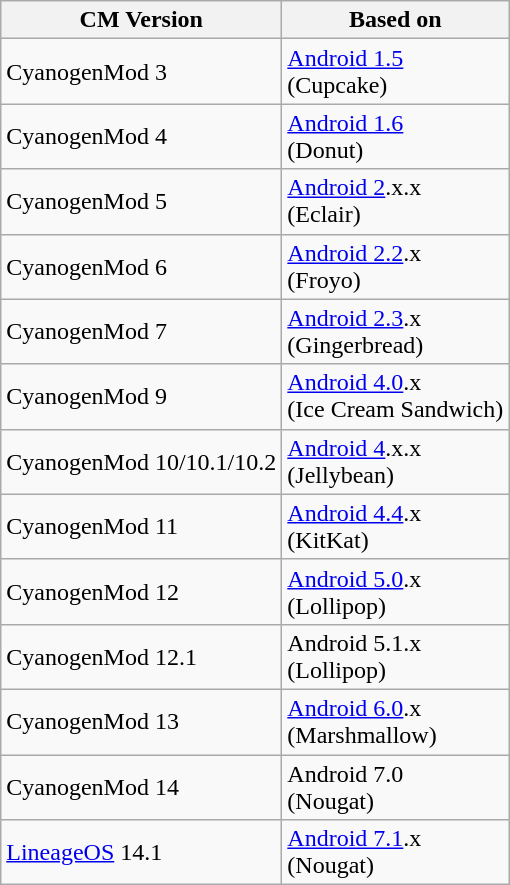<table class="wikitable">
<tr>
<th>CM Version</th>
<th>Based on</th>
</tr>
<tr>
<td>CyanogenMod 3</td>
<td><a href='#'>Android 1.5</a><br>(Cupcake)</td>
</tr>
<tr>
<td>CyanogenMod 4</td>
<td><a href='#'>Android 1.6</a><br>(Donut)</td>
</tr>
<tr>
<td>CyanogenMod 5</td>
<td><a href='#'>Android 2</a>.x.x<br>(Eclair)</td>
</tr>
<tr>
<td>CyanogenMod 6</td>
<td><a href='#'>Android 2.2</a>.x<br>(Froyo)</td>
</tr>
<tr>
<td>CyanogenMod 7</td>
<td><a href='#'>Android 2.3</a>.x<br>(Gingerbread)</td>
</tr>
<tr>
<td>CyanogenMod 9</td>
<td><a href='#'>Android 4.0</a>.x<br>(Ice Cream Sandwich)</td>
</tr>
<tr>
<td>CyanogenMod 10/10.1/10.2</td>
<td><a href='#'>Android 4</a>.x.x<br>(Jellybean)</td>
</tr>
<tr>
<td>CyanogenMod 11</td>
<td><a href='#'>Android 4.4</a>.x<br>(KitKat)</td>
</tr>
<tr>
<td>CyanogenMod 12</td>
<td><a href='#'>Android 5.0</a>.x<br>(Lollipop)</td>
</tr>
<tr>
<td>CyanogenMod 12.1</td>
<td>Android 5.1.x<br>(Lollipop)</td>
</tr>
<tr>
<td>CyanogenMod 13</td>
<td><a href='#'>Android 6.0</a>.x<br>(Marshmallow)</td>
</tr>
<tr>
<td>CyanogenMod 14</td>
<td>Android 7.0<br>(Nougat)</td>
</tr>
<tr>
<td><a href='#'>LineageOS</a> 14.1</td>
<td><a href='#'>Android 7.1</a>.x<br>(Nougat)</td>
</tr>
</table>
